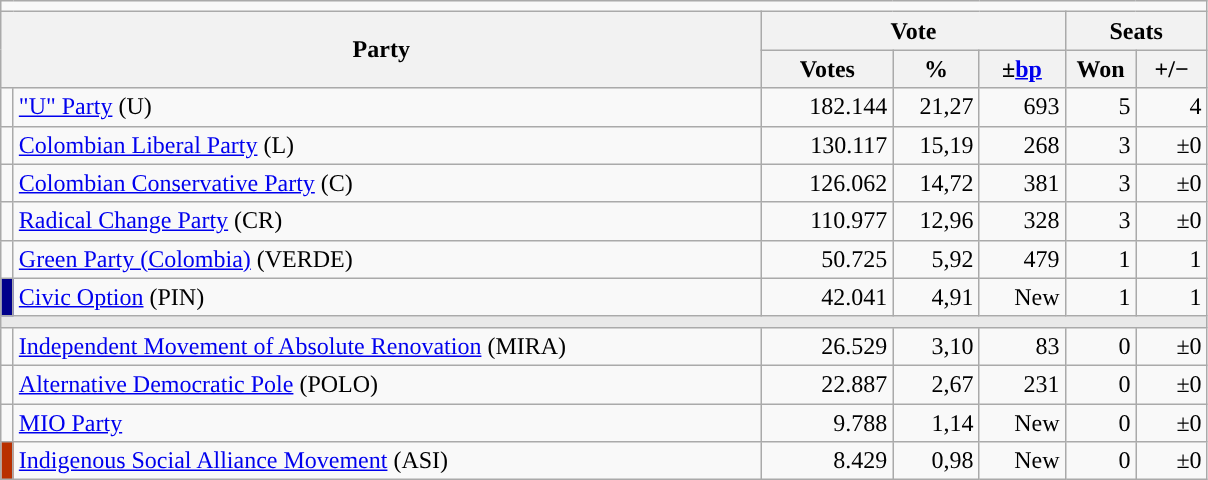<table class="wikitable" style="text-align:right; font-size:100%; margin-bottom:0">
<tr>
<td colspan="7"></td>
</tr>
<tr>
<th align="left" rowspan="2" colspan="2" width="500">Party</th>
<th colspan="3">Vote</th>
<th colspan="2">Seats</th>
</tr>
<tr>
<th width="80">Votes</th>
<th width="50">%</th>
<th width="50">±<a href='#'>bp</a></th>
<th width="40">Won</th>
<th width="40">+/−</th>
</tr>
<tr>
<td width="1" style="color:inherit;background:"></td>
<td align="left"><a href='#'>"U" Party</a> (U)</td>
<td>182.144</td>
<td>21,27</td>
<td> 693</td>
<td>5</td>
<td> 4</td>
</tr>
<tr>
<td style="color:inherit;background:"></td>
<td align="left"><a href='#'>Colombian Liberal Party</a> (L)</td>
<td>130.117</td>
<td>15,19</td>
<td>268</td>
<td>3</td>
<td>±0</td>
</tr>
<tr>
<td style="color:inherit;background:"></td>
<td align="left"><a href='#'>Colombian Conservative Party</a> (C)</td>
<td>126.062</td>
<td>14,72</td>
<td>381</td>
<td>3</td>
<td>±0</td>
</tr>
<tr>
<td style="color:inherit;background:"></td>
<td align="left"><a href='#'>Radical Change Party</a> (CR)</td>
<td>110.977</td>
<td>12,96</td>
<td>328</td>
<td>3</td>
<td>±0</td>
</tr>
<tr>
<td style="color:inherit;background:"></td>
<td align="left"><a href='#'>Green Party (Colombia)</a> (VERDE)</td>
<td>50.725</td>
<td>5,92</td>
<td> 479</td>
<td>1</td>
<td> 1</td>
</tr>
<tr>
<td style="color:inherit;background:#00008B"></td>
<td align="left"><a href='#'>Civic Option</a> (PIN)</td>
<td>42.041</td>
<td>4,91</td>
<td>New</td>
<td>1</td>
<td> 1</td>
</tr>
<tr>
<td colspan="7" bgcolor="#E9E9E9"></td>
</tr>
<tr>
<td style="color:inherit;background:"></td>
<td align="left"><a href='#'>Independent Movement of Absolute Renovation</a> (MIRA)</td>
<td>26.529</td>
<td>3,10</td>
<td> 83</td>
<td>0</td>
<td>±0</td>
</tr>
<tr>
<td style="color:inherit;background:"></td>
<td align="left"><a href='#'>Alternative Democratic Pole</a> (POLO)</td>
<td>22.887</td>
<td>2,67</td>
<td>231</td>
<td>0</td>
<td>±0</td>
</tr>
<tr>
<td style="color:inherit;background:"></td>
<td align="left"><a href='#'>MIO Party</a></td>
<td>9.788</td>
<td>1,14</td>
<td>New</td>
<td>0</td>
<td>±0</td>
</tr>
<tr>
<td style="color:inherit;background:#B93000"></td>
<td align="left"><a href='#'>Indigenous Social Alliance Movement</a> (ASI)</td>
<td>8.429</td>
<td>0,98</td>
<td>New</td>
<td>0</td>
<td>±0</td>
</tr>
</table>
